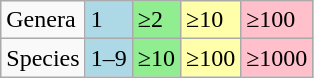<table class="wikitable">
<tr>
<td>Genera</td>
<td bgcolor="lightblue">1</td>
<td bgcolor="lightgreen">≥2</td>
<td bgcolor="#FFA">≥10</td>
<td bgcolor="pink">≥100</td>
</tr>
<tr>
<td>Species</td>
<td bgcolor="lightblue">1–9</td>
<td bgcolor="lightgreen">≥10</td>
<td bgcolor="#FFA">≥100</td>
<td bgcolor="pink">≥1000</td>
</tr>
</table>
